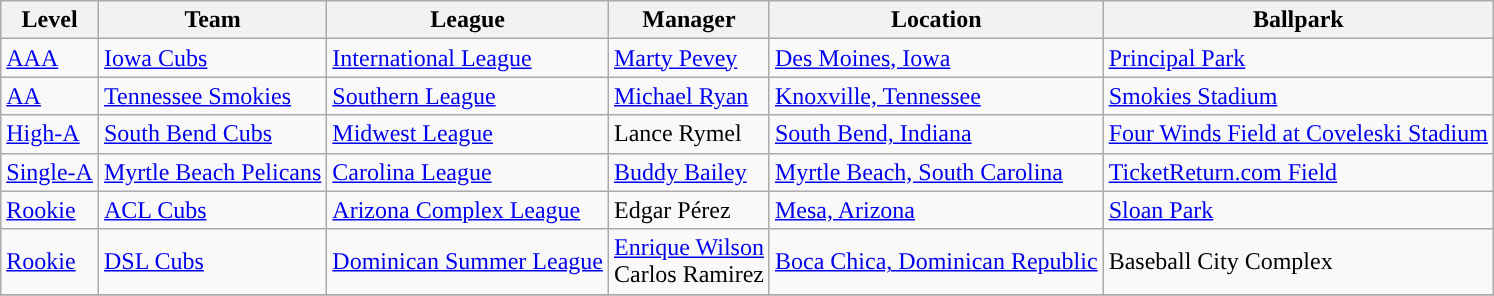<table class="wikitable">
<tr>
<th style="text-align:center; ">Level</th>
<th style="text-align:center; ">Team</th>
<th style="text-align:center; ">League</th>
<th style="text-align:center; ">Manager</th>
<th style="text-align:center; ">Location</th>
<th style="text-align:center; ">Ballpark</th>
</tr>
<tr>
<td><a href='#'>AAA</a></td>
<td><a href='#'>Iowa Cubs</a></td>
<td><a href='#'>International League</a></td>
<td><a href='#'>Marty Pevey</a></td>
<td><a href='#'>Des Moines, Iowa</a></td>
<td><a href='#'>Principal Park</a></td>
</tr>
<tr>
<td><a href='#'>AA</a></td>
<td><a href='#'>Tennessee Smokies</a></td>
<td><a href='#'>Southern League</a></td>
<td><a href='#'>Michael Ryan</a></td>
<td><a href='#'>Knoxville, Tennessee</a></td>
<td><a href='#'>Smokies Stadium</a></td>
</tr>
<tr>
<td><a href='#'>High-A</a></td>
<td><a href='#'>South Bend Cubs</a></td>
<td><a href='#'>Midwest League</a></td>
<td>Lance Rymel</td>
<td><a href='#'>South Bend, Indiana</a></td>
<td><a href='#'>Four Winds Field at Coveleski Stadium</a></td>
</tr>
<tr>
<td><a href='#'>Single-A</a></td>
<td><a href='#'>Myrtle Beach Pelicans</a></td>
<td><a href='#'>Carolina League</a></td>
<td><a href='#'>Buddy Bailey</a></td>
<td><a href='#'>Myrtle Beach, South Carolina</a></td>
<td><a href='#'>TicketReturn.com Field</a></td>
</tr>
<tr>
<td><a href='#'>Rookie</a></td>
<td><a href='#'>ACL Cubs</a></td>
<td><a href='#'>Arizona Complex League</a></td>
<td>Edgar Pérez</td>
<td><a href='#'>Mesa, Arizona</a></td>
<td><a href='#'>Sloan Park</a></td>
</tr>
<tr>
<td><a href='#'>Rookie</a></td>
<td><a href='#'>DSL Cubs</a></td>
<td><a href='#'>Dominican Summer League</a></td>
<td><a href='#'>Enrique Wilson</a> <br>Carlos Ramirez</td>
<td><a href='#'>Boca Chica, Dominican Republic</a></td>
<td>Baseball City Complex</td>
</tr>
<tr>
</tr>
</table>
